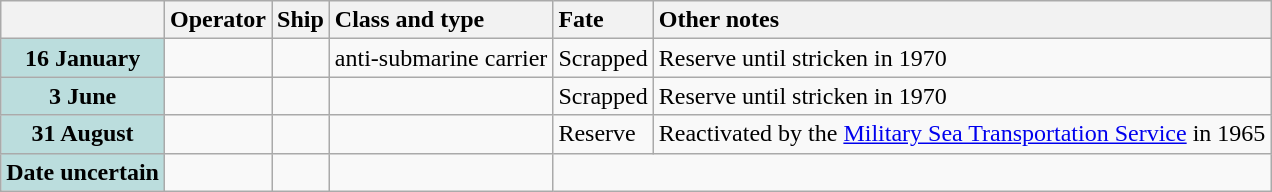<table class="wikitable">
<tr>
<th></th>
<th style="text-align: left;">Operator</th>
<th style="text-align: left;">Ship</th>
<th style="text-align: left;">Class and type</th>
<th style="text-align: left;">Fate</th>
<th style="text-align: left;">Other notes</th>
</tr>
<tr>
<th style="background: #bbdddd;">16 January</th>
<td></td>
<td><strong></strong></td>
<td> anti-submarine carrier</td>
<td>Scrapped</td>
<td>Reserve until stricken in 1970</td>
</tr>
<tr>
<th style="background: #bbdddd;">3 June</th>
<td></td>
<td><strong></strong></td>
<td></td>
<td>Scrapped</td>
<td>Reserve until stricken in 1970</td>
</tr>
<tr>
<th style="background: #bbdddd;">31 August</th>
<td></td>
<td><strong></strong></td>
<td></td>
<td>Reserve</td>
<td>Reactivated by the <a href='#'>Military Sea Transportation Service</a> in 1965</td>
</tr>
<tr>
<th style="background: #bbdddd;">Date uncertain</th>
<td></td>
<td><strong></strong></td>
<td></td>
</tr>
</table>
